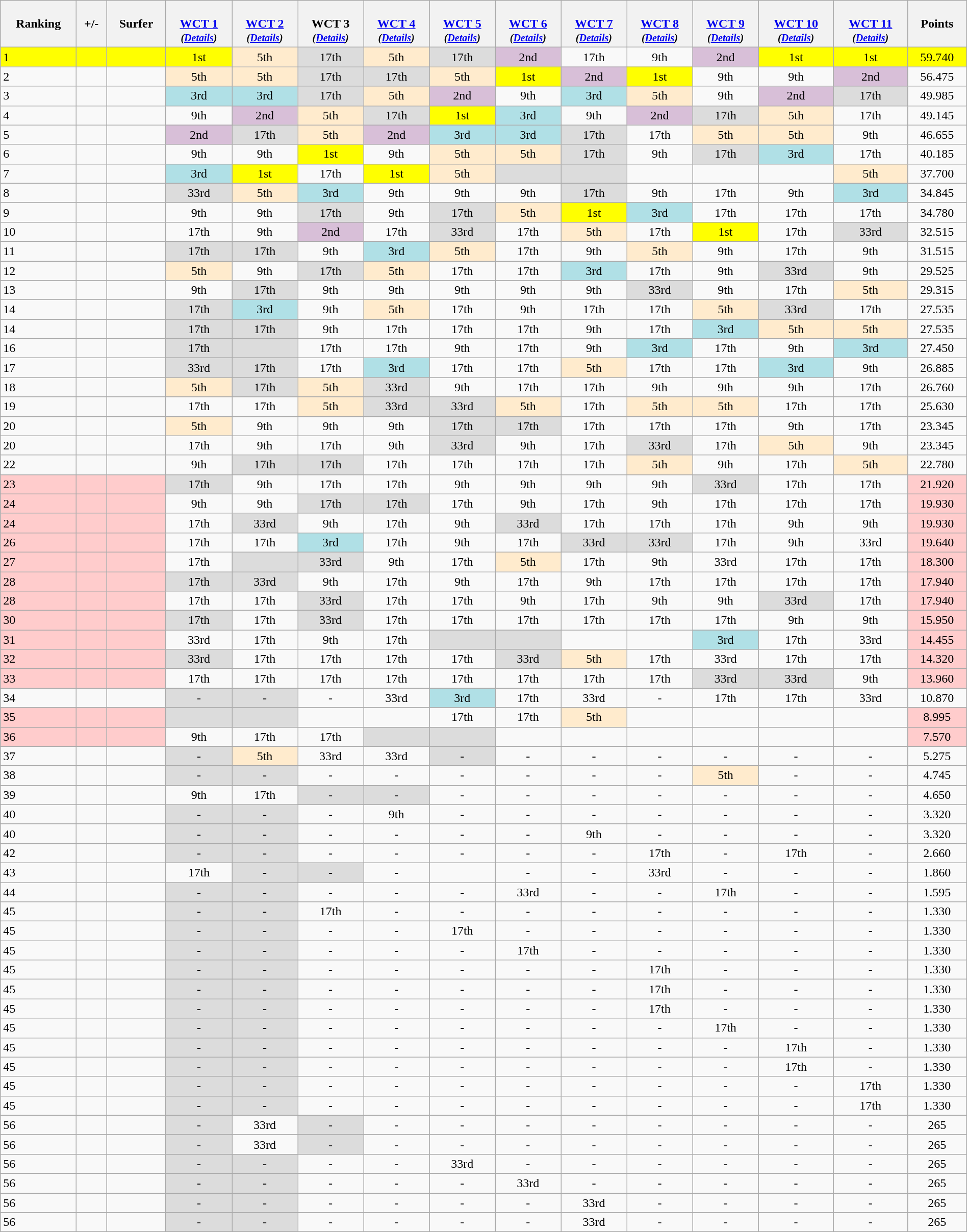<table class="wikitable" style="width:100%; text-align: center">
<tr>
<th>Ranking</th>
<th>+/-</th>
<th>Surfer</th>
<th> <br> <a href='#'>WCT 1</a> <br> <small><em>(<a href='#'>Details</a>)</em></small></th>
<th> <br> <a href='#'>WCT 2</a> <br> <small><em>(<a href='#'>Details</a>)</em></small></th>
<th> <br> WCT 3 <br> <small><em>(<a href='#'>Details</a>)</em></small></th>
<th> <br> <a href='#'>WCT 4</a> <br> <small><em>(<a href='#'>Details</a>)</em></small></th>
<th> <br> <a href='#'>WCT 5</a> <br> <small><em>(<a href='#'>Details</a>)</em></small></th>
<th> <br> <a href='#'>WCT 6</a> <br> <small><em>(<a href='#'>Details</a>)</em></small></th>
<th> <br> <a href='#'>WCT 7</a> <br> <small><em>(<a href='#'>Details</a>)</em></small></th>
<th> <br> <a href='#'>WCT 8</a> <br> <small><em>(<a href='#'>Details</a>)</em></small></th>
<th> <br> <a href='#'>WCT 9</a> <br> <small><em>(<a href='#'>Details</a>)</em></small></th>
<th> <br> <a href='#'>WCT 10</a> <br> <small><em>(<a href='#'>Details</a>)</em></small></th>
<th> <br> <a href='#'>WCT 11</a> <br> <small><em>(<a href='#'>Details</a>)</em></small></th>
<th>Points</th>
</tr>
<tr>
<td style="text-align:left; background:yellow;">1</td>
<td style="background:yellow;"></td>
<td style="text-align:left; background:yellow;"></td>
<td style="background:yellow;">1st</td>
<td style="background:#ffebcd;">5th</td>
<td style="background:#dcdcdc;">17th</td>
<td style="background:#ffebcd;">5th</td>
<td style="background:#dcdcdc;">17th</td>
<td style="background:thistle;">2nd</td>
<td>17th</td>
<td>9th</td>
<td style="background:thistle;">2nd</td>
<td style="background:yellow;">1st</td>
<td style="background:yellow;">1st</td>
<td style="background:yellow;">59.740</td>
</tr>
<tr>
<td align=left>2</td>
<td></td>
<td align=left></td>
<td style="background:#ffebcd;">5th</td>
<td style="background:#ffebcd;">5th</td>
<td style="background:#dcdcdc;">17th</td>
<td style="background:#dcdcdc;">17th</td>
<td style="background:#ffebcd;">5th</td>
<td style="background:yellow;">1st</td>
<td style="background:thistle;">2nd</td>
<td style="background:yellow;">1st</td>
<td>9th</td>
<td>9th</td>
<td style="background:thistle;">2nd</td>
<td>56.475</td>
</tr>
<tr>
<td align=left>3</td>
<td></td>
<td align=left></td>
<td style="background:#b0e0e6;">3rd</td>
<td style="background:#b0e0e6;">3rd</td>
<td style="background:#dcdcdc;">17th</td>
<td style="background:#ffebcd;">5th</td>
<td style="background:thistle;">2nd</td>
<td>9th</td>
<td style="background:#b0e0e6;">3rd</td>
<td style="background:#ffebcd;">5th</td>
<td>9th</td>
<td style="background:thistle;">2nd</td>
<td style="background:#dcdcdc;">17th</td>
<td>49.985</td>
</tr>
<tr>
<td align=left>4</td>
<td></td>
<td align=left></td>
<td>9th</td>
<td style="background:thistle;">2nd</td>
<td style="background:#ffebcd;">5th</td>
<td style="background:#dcdcdc;">17th</td>
<td style="background:yellow;">1st</td>
<td style="background:#b0e0e6;">3rd</td>
<td>9th</td>
<td style="background:thistle;">2nd</td>
<td style="background:#dcdcdc;">17th</td>
<td style="background:#ffebcd;">5th</td>
<td>17th</td>
<td>49.145</td>
</tr>
<tr>
<td align=left>5</td>
<td></td>
<td align=left></td>
<td style="background:thistle;">2nd</td>
<td style="background:#dcdcdc;">17th</td>
<td style="background:#ffebcd;">5th</td>
<td style="background:thistle;">2nd</td>
<td style="background:#b0e0e6;">3rd</td>
<td style="background:#b0e0e6;">3rd</td>
<td style="background:#dcdcdc;">17th</td>
<td>17th</td>
<td style="background:#ffebcd;">5th</td>
<td style="background:#ffebcd;">5th</td>
<td>9th</td>
<td>46.655</td>
</tr>
<tr>
<td align=left>6</td>
<td></td>
<td align=left></td>
<td>9th</td>
<td>9th</td>
<td style="background:yellow;">1st</td>
<td>9th</td>
<td style="background:#ffebcd;">5th</td>
<td style="background:#ffebcd;">5th</td>
<td style="background:#dcdcdc;">17th</td>
<td>9th</td>
<td style="background:#dcdcdc;">17th</td>
<td style="background:#b0e0e6;">3rd</td>
<td>17th</td>
<td>40.185</td>
</tr>
<tr>
<td align=left>7</td>
<td></td>
<td align=left></td>
<td style="background:#b0e0e6;">3rd</td>
<td style="background:yellow;">1st</td>
<td>17th</td>
<td style="background:yellow;">1st</td>
<td style="background:#ffebcd;">5th</td>
<td style="background:#dcdcdc;"><strong></strong></td>
<td style="background:#dcdcdc;"><strong></strong></td>
<td><strong></strong></td>
<td><strong></strong></td>
<td><strong></strong></td>
<td style="background:#ffebcd;">5th</td>
<td>37.700</td>
</tr>
<tr>
<td align=left>8</td>
<td></td>
<td align=left></td>
<td style="background:#dcdcdc;">33rd</td>
<td style="background:#ffebcd;">5th</td>
<td style="background:#b0e0e6;">3rd</td>
<td>9th</td>
<td>9th</td>
<td>9th</td>
<td style="background:#dcdcdc;">17th</td>
<td>9th</td>
<td>17th</td>
<td>9th</td>
<td style="background:#b0e0e6;">3rd</td>
<td>34.845</td>
</tr>
<tr>
<td align=left>9</td>
<td></td>
<td align=left></td>
<td>9th</td>
<td>9th</td>
<td style="background:#dcdcdc;">17th</td>
<td>9th</td>
<td style="background:#dcdcdc;">17th</td>
<td style="background:#ffebcd;">5th</td>
<td style="background:yellow;">1st</td>
<td style="background:#b0e0e6;">3rd</td>
<td>17th</td>
<td>17th</td>
<td>17th</td>
<td>34.780</td>
</tr>
<tr>
<td align=left>10</td>
<td></td>
<td align=left></td>
<td>17th</td>
<td>9th</td>
<td style="background:thistle;">2nd</td>
<td>17th</td>
<td style="background:#dcdcdc;">33rd</td>
<td>17th</td>
<td style="background:#ffebcd;">5th</td>
<td>17th</td>
<td style="background:yellow;">1st</td>
<td>17th</td>
<td style="background:#dcdcdc;">33rd</td>
<td>32.515</td>
</tr>
<tr>
<td align=left>11</td>
<td></td>
<td align=left></td>
<td style="background:#dcdcdc;">17th</td>
<td style="background:#dcdcdc;">17th</td>
<td>9th</td>
<td style="background:#b0e0e6;">3rd</td>
<td style="background:#ffebcd;">5th</td>
<td>17th</td>
<td>9th</td>
<td style="background:#ffebcd;">5th</td>
<td>9th</td>
<td>17th</td>
<td>9th</td>
<td>31.515</td>
</tr>
<tr>
<td align=left>12</td>
<td></td>
<td align=left></td>
<td style="background:#ffebcd;">5th</td>
<td>9th</td>
<td style="background:#dcdcdc;">17th</td>
<td style="background:#ffebcd;">5th</td>
<td>17th</td>
<td>17th</td>
<td style="background:#b0e0e6;">3rd</td>
<td>17th</td>
<td>9th</td>
<td style="background:#dcdcdc;">33rd</td>
<td>9th</td>
<td>29.525</td>
</tr>
<tr>
<td align=left>13</td>
<td></td>
<td align=left></td>
<td>9th</td>
<td style="background:#dcdcdc;">17th</td>
<td>9th</td>
<td>9th</td>
<td>9th</td>
<td>9th</td>
<td>9th</td>
<td style="background:#dcdcdc;">33rd</td>
<td>9th</td>
<td>17th</td>
<td style="background:#ffebcd;">5th</td>
<td>29.315</td>
</tr>
<tr>
<td align=left>14</td>
<td></td>
<td align=left></td>
<td style="background:#dcdcdc;">17th</td>
<td style="background:#b0e0e6;">3rd</td>
<td>9th</td>
<td style="background:#ffebcd;">5th</td>
<td>17th</td>
<td>9th</td>
<td>17th</td>
<td>17th</td>
<td style="background:#ffebcd;">5th</td>
<td style="background:#dcdcdc;">33rd</td>
<td>17th</td>
<td>27.535</td>
</tr>
<tr>
<td align=left>14</td>
<td></td>
<td align=left></td>
<td style="background:#dcdcdc;">17th</td>
<td style="background:#dcdcdc;">17th</td>
<td>9th</td>
<td>17th</td>
<td>17th</td>
<td>17th</td>
<td>9th</td>
<td>17th</td>
<td style="background:#b0e0e6;">3rd</td>
<td style="background:#ffebcd;">5th</td>
<td style="background:#ffebcd;">5th</td>
<td>27.535</td>
</tr>
<tr>
<td align=left>16</td>
<td></td>
<td align=left></td>
<td style="background:#dcdcdc;">17th</td>
<td style="background:#dcdcdc;"><strong></strong></td>
<td>17th</td>
<td>17th</td>
<td>9th</td>
<td>17th</td>
<td>9th</td>
<td style="background:#b0e0e6;">3rd</td>
<td>17th</td>
<td>9th</td>
<td style="background:#b0e0e6;">3rd</td>
<td>27.450</td>
</tr>
<tr>
<td align=left>17</td>
<td></td>
<td align=left></td>
<td style="background:#dcdcdc;">33rd</td>
<td style="background:#dcdcdc;">17th</td>
<td>17th</td>
<td style="background:#b0e0e6;">3rd</td>
<td>17th</td>
<td>17th</td>
<td style="background:#ffebcd;">5th</td>
<td>17th</td>
<td>17th</td>
<td style="background:#b0e0e6;">3rd</td>
<td>9th</td>
<td>26.885</td>
</tr>
<tr>
<td align=left>18</td>
<td></td>
<td align=left></td>
<td style="background:#ffebcd;">5th</td>
<td style="background:#dcdcdc;">17th</td>
<td style="background:#ffebcd;">5th</td>
<td style="background:#dcdcdc;">33rd</td>
<td>9th</td>
<td>17th</td>
<td>17th</td>
<td>9th</td>
<td>9th</td>
<td>9th</td>
<td>17th</td>
<td>26.760</td>
</tr>
<tr>
<td align=left>19</td>
<td></td>
<td align=left></td>
<td>17th</td>
<td>17th</td>
<td style="background:#ffebcd;">5th</td>
<td style="background:#dcdcdc;">33rd</td>
<td style="background:#dcdcdc;">33rd</td>
<td style="background:#ffebcd;">5th</td>
<td>17th</td>
<td style="background:#ffebcd;">5th</td>
<td style="background:#ffebcd;">5th</td>
<td>17th</td>
<td>17th</td>
<td>25.630</td>
</tr>
<tr>
<td align=left>20</td>
<td></td>
<td align=left></td>
<td style="background:#ffebcd;">5th</td>
<td>9th</td>
<td>9th</td>
<td>9th</td>
<td style="background:#dcdcdc;">17th</td>
<td style="background:#dcdcdc;">17th</td>
<td>17th</td>
<td>17th</td>
<td>17th</td>
<td>9th</td>
<td>17th</td>
<td>23.345</td>
</tr>
<tr>
<td align=left>20</td>
<td></td>
<td align=left></td>
<td>17th</td>
<td>9th</td>
<td>17th</td>
<td>9th</td>
<td style="background:#dcdcdc;">33rd</td>
<td>9th</td>
<td>17th</td>
<td style="background:#dcdcdc;">33rd</td>
<td>17th</td>
<td style="background:#ffebcd;">5th</td>
<td>9th</td>
<td>23.345</td>
</tr>
<tr>
<td align=left>22</td>
<td></td>
<td align=left></td>
<td>9th</td>
<td style="background:#dcdcdc;">17th</td>
<td style="background:#dcdcdc;">17th</td>
<td>17th</td>
<td>17th</td>
<td>17th</td>
<td>17th</td>
<td style="background:#ffebcd;">5th</td>
<td>9th</td>
<td>17th</td>
<td style="background:#ffebcd;">5th</td>
<td>22.780</td>
</tr>
<tr>
<td style="text-align:left; background:#fcc;">23</td>
<td style="background:#fcc;"></td>
<td style="text-align:left; background:#fcc;"></td>
<td style="background:#dcdcdc;">17th</td>
<td>9th</td>
<td>17th</td>
<td>17th</td>
<td>9th</td>
<td>9th</td>
<td>9th</td>
<td>9th</td>
<td style="background:#dcdcdc;">33rd</td>
<td>17th</td>
<td>17th</td>
<td style="background:#fcc;">21.920</td>
</tr>
<tr>
<td style="text-align:left; background:#fcc;">24</td>
<td style="background:#fcc;"></td>
<td style="text-align:left; background:#fcc;"></td>
<td>9th</td>
<td>9th</td>
<td style="background:#dcdcdc;">17th</td>
<td style="background:#dcdcdc;">17th</td>
<td>17th</td>
<td>9th</td>
<td>17th</td>
<td>9th</td>
<td>17th</td>
<td>17th</td>
<td>17th</td>
<td style="background:#fcc;">19.930</td>
</tr>
<tr>
<td style="text-align:left; background:#fcc;">24</td>
<td style="background:#fcc;"></td>
<td style="text-align:left; background:#fcc;"></td>
<td>17th</td>
<td style="background:#dcdcdc;">33rd</td>
<td>9th</td>
<td>17th</td>
<td>9th</td>
<td style="background:#dcdcdc;">33rd</td>
<td>17th</td>
<td>17th</td>
<td>17th</td>
<td>9th</td>
<td>9th</td>
<td style="background:#fcc;">19.930</td>
</tr>
<tr>
<td style="text-align:left; background:#fcc;">26</td>
<td style="background:#fcc;"></td>
<td style="text-align:left; background:#fcc;"></td>
<td>17th</td>
<td>17th</td>
<td style="background:#b0e0e6;">3rd</td>
<td>17th</td>
<td>9th</td>
<td>17th</td>
<td style="background:#dcdcdc;">33rd</td>
<td style="background:#dcdcdc;">33rd</td>
<td>17th</td>
<td>9th</td>
<td>33rd</td>
<td style="background:#fcc;">19.640</td>
</tr>
<tr>
<td style="text-align:left; background:#fcc;">27</td>
<td style="background:#fcc;"></td>
<td style="text-align:left; background:#fcc;"></td>
<td>17th</td>
<td style="background:#dcdcdc;"><strong></strong></td>
<td style="background:#dcdcdc;">33rd</td>
<td>9th</td>
<td>17th</td>
<td style="background:#ffebcd;">5th</td>
<td>17th</td>
<td>9th</td>
<td>33rd</td>
<td>17th</td>
<td>17th</td>
<td style="background:#fcc;">18.300</td>
</tr>
<tr>
<td style="text-align:left; background:#fcc;">28</td>
<td style="background:#fcc;"></td>
<td style="text-align:left; background:#fcc;"></td>
<td style="background:#dcdcdc;">17th</td>
<td style="background:#dcdcdc;">33rd</td>
<td>9th</td>
<td>17th</td>
<td>9th</td>
<td>17th</td>
<td>9th</td>
<td>17th</td>
<td>17th</td>
<td>17th</td>
<td>17th</td>
<td style="background:#fcc;">17.940</td>
</tr>
<tr>
<td style="text-align:left; background:#fcc;">28</td>
<td style="background:#fcc;"></td>
<td style="text-align:left; background:#fcc;"></td>
<td>17th</td>
<td>17th</td>
<td style="background:#dcdcdc;">33rd</td>
<td>17th</td>
<td>17th</td>
<td>9th</td>
<td>17th</td>
<td>9th</td>
<td>9th</td>
<td style="background:#dcdcdc;">33rd</td>
<td>17th</td>
<td style="background:#fcc;">17.940</td>
</tr>
<tr>
<td style="text-align:left; background:#fcc;">30</td>
<td style="background:#fcc;"></td>
<td style="text-align:left; background:#fcc;"></td>
<td style="background:#dcdcdc;">17th</td>
<td>17th</td>
<td style="background:#dcdcdc;">33rd</td>
<td>17th</td>
<td>17th</td>
<td>17th</td>
<td>17th</td>
<td>17th</td>
<td>17th</td>
<td>9th</td>
<td>9th</td>
<td style="background:#fcc;">15.950</td>
</tr>
<tr>
<td style="text-align:left; background:#fcc;">31</td>
<td style="background:#fcc;"></td>
<td style="text-align:left; background:#fcc;"></td>
<td>33rd</td>
<td>17th</td>
<td>9th</td>
<td>17th</td>
<td style="background:#dcdcdc;"><strong></strong></td>
<td style="background:#dcdcdc;"><strong></strong></td>
<td><strong></strong></td>
<td><strong></strong></td>
<td style="background:#b0e0e6;">3rd</td>
<td>17th</td>
<td>33rd</td>
<td style="background:#fcc;">14.455</td>
</tr>
<tr>
<td style="text-align:left; background:#fcc;">32</td>
<td style="background:#fcc;"></td>
<td style="text-align:left; background:#fcc;"></td>
<td style="background:#dcdcdc;">33rd</td>
<td>17th</td>
<td>17th</td>
<td>17th</td>
<td>17th</td>
<td style="background:#dcdcdc;">33rd</td>
<td style="background:#ffebcd;">5th</td>
<td>17th</td>
<td>33rd</td>
<td>17th</td>
<td>17th</td>
<td style="background:#fcc;">14.320</td>
</tr>
<tr>
<td style="text-align:left; background:#fcc;">33</td>
<td style="background:#fcc;"></td>
<td style="text-align:left; background:#fcc;"></td>
<td>17th</td>
<td>17th</td>
<td>17th</td>
<td>17th</td>
<td>17th</td>
<td>17th</td>
<td>17th</td>
<td>17th</td>
<td style="background:#dcdcdc;">33rd</td>
<td style="background:#dcdcdc;">33rd</td>
<td>9th</td>
<td style="background:#fcc;">13.960</td>
</tr>
<tr>
<td align=left>34</td>
<td></td>
<td align=left></td>
<td style="background:#dcdcdc;">-</td>
<td style="background:#dcdcdc;">-</td>
<td>-</td>
<td>33rd</td>
<td style="background:#b0e0e6;">3rd</td>
<td>17th</td>
<td>33rd</td>
<td>-</td>
<td>17th</td>
<td>17th</td>
<td>33rd</td>
<td>10.870</td>
</tr>
<tr>
<td style="text-align:left; background:#fcc;">35</td>
<td style="background:#fcc;"></td>
<td style="text-align:left; background:#fcc;"></td>
<td style="background:#dcdcdc;"><strong></strong></td>
<td style="background:#dcdcdc;"><strong></strong></td>
<td><strong></strong></td>
<td><strong></strong></td>
<td>17th</td>
<td>17th</td>
<td style="background:#ffebcd;">5th</td>
<td><strong></strong></td>
<td><strong></strong></td>
<td><strong></strong></td>
<td><strong></strong></td>
<td style="background:#fcc;">8.995</td>
</tr>
<tr>
<td style="text-align:left; background:#fcc;">36</td>
<td style="background:#fcc;"></td>
<td style="text-align:left; background:#fcc;"></td>
<td>9th</td>
<td>17th</td>
<td>17th</td>
<td style="background:#dcdcdc;"><strong></strong></td>
<td style="background:#dcdcdc;"><strong></strong></td>
<td><strong></strong></td>
<td><strong></strong></td>
<td><strong></strong></td>
<td><strong></strong></td>
<td><strong></strong></td>
<td><strong></strong></td>
<td style="background:#fcc;">7.570</td>
</tr>
<tr>
<td align=left>37</td>
<td></td>
<td align=left></td>
<td style="background:#dcdcdc;">-</td>
<td style="background:#ffebcd;">5th</td>
<td>33rd</td>
<td>33rd</td>
<td style="background:#dcdcdc;">-</td>
<td>-</td>
<td>-</td>
<td>-</td>
<td>-</td>
<td>-</td>
<td>-</td>
<td>5.275</td>
</tr>
<tr>
<td align=left>38</td>
<td></td>
<td align=left></td>
<td style="background:#dcdcdc;">-</td>
<td style="background:#dcdcdc;">-</td>
<td>-</td>
<td>-</td>
<td>-</td>
<td>-</td>
<td>-</td>
<td>-</td>
<td style="background:#ffebcd;">5th</td>
<td>-</td>
<td>-</td>
<td>4.745</td>
</tr>
<tr>
<td align=left>39</td>
<td></td>
<td align=left></td>
<td>9th</td>
<td>17th</td>
<td style="background:#dcdcdc;">-</td>
<td style="background:#dcdcdc;">-</td>
<td>-</td>
<td>-</td>
<td>-</td>
<td>-</td>
<td>-</td>
<td>-</td>
<td>-</td>
<td>4.650</td>
</tr>
<tr>
<td align=left>40</td>
<td></td>
<td align=left></td>
<td style="background:#dcdcdc;">-</td>
<td style="background:#dcdcdc;">-</td>
<td>-</td>
<td>9th</td>
<td>-</td>
<td>-</td>
<td>-</td>
<td>-</td>
<td>-</td>
<td>-</td>
<td>-</td>
<td>3.320</td>
</tr>
<tr>
<td align=left>40</td>
<td></td>
<td align=left></td>
<td style="background:#dcdcdc;">-</td>
<td style="background:#dcdcdc;">-</td>
<td>-</td>
<td>-</td>
<td>-</td>
<td>-</td>
<td>9th</td>
<td>-</td>
<td>-</td>
<td>-</td>
<td>-</td>
<td>3.320</td>
</tr>
<tr>
<td align=left>42</td>
<td></td>
<td align=left></td>
<td style="background:#dcdcdc;">-</td>
<td style="background:#dcdcdc;">-</td>
<td>-</td>
<td>-</td>
<td>-</td>
<td>-</td>
<td>-</td>
<td>17th</td>
<td>-</td>
<td>17th</td>
<td>-</td>
<td>2.660</td>
</tr>
<tr>
<td align=left>43</td>
<td></td>
<td align=left></td>
<td>17th</td>
<td style="background:#dcdcdc;">-</td>
<td style="background:#dcdcdc;">-</td>
<td>-</td>
<td><strong></strong></td>
<td>-</td>
<td>-</td>
<td>33rd</td>
<td>-</td>
<td>-</td>
<td>-</td>
<td>1.860</td>
</tr>
<tr>
<td align=left>44</td>
<td></td>
<td align=left></td>
<td style="background:#dcdcdc;">-</td>
<td style="background:#dcdcdc;">-</td>
<td>-</td>
<td>-</td>
<td>-</td>
<td>33rd</td>
<td>-</td>
<td>-</td>
<td>17th</td>
<td>-</td>
<td>-</td>
<td>1.595</td>
</tr>
<tr>
<td align=left>45</td>
<td></td>
<td align=left></td>
<td style="background:#dcdcdc;">-</td>
<td style="background:#dcdcdc;">-</td>
<td>17th</td>
<td>-</td>
<td>-</td>
<td>-</td>
<td>-</td>
<td>-</td>
<td>-</td>
<td>-</td>
<td>-</td>
<td>1.330</td>
</tr>
<tr>
<td align=left>45</td>
<td></td>
<td align=left></td>
<td style="background:#dcdcdc;">-</td>
<td style="background:#dcdcdc;">-</td>
<td>-</td>
<td>-</td>
<td>17th</td>
<td>-</td>
<td>-</td>
<td>-</td>
<td>-</td>
<td>-</td>
<td>-</td>
<td>1.330</td>
</tr>
<tr>
<td align=left>45</td>
<td></td>
<td align=left></td>
<td style="background:#dcdcdc;">-</td>
<td style="background:#dcdcdc;">-</td>
<td>-</td>
<td>-</td>
<td>-</td>
<td>17th</td>
<td>-</td>
<td>-</td>
<td>-</td>
<td>-</td>
<td>-</td>
<td>1.330</td>
</tr>
<tr>
<td align=left>45</td>
<td></td>
<td align=left></td>
<td style="background:#dcdcdc;">-</td>
<td style="background:#dcdcdc;">-</td>
<td>-</td>
<td>-</td>
<td>-</td>
<td>-</td>
<td>-</td>
<td>17th</td>
<td>-</td>
<td>-</td>
<td>-</td>
<td>1.330</td>
</tr>
<tr>
<td align=left>45</td>
<td></td>
<td align=left></td>
<td style="background:#dcdcdc;">-</td>
<td style="background:#dcdcdc;">-</td>
<td>-</td>
<td>-</td>
<td>-</td>
<td>-</td>
<td>-</td>
<td>17th</td>
<td>-</td>
<td>-</td>
<td>-</td>
<td>1.330</td>
</tr>
<tr>
<td align=left>45</td>
<td></td>
<td align=left></td>
<td style="background:#dcdcdc;">-</td>
<td style="background:#dcdcdc;">-</td>
<td>-</td>
<td>-</td>
<td>-</td>
<td>-</td>
<td>-</td>
<td>17th</td>
<td>-</td>
<td>-</td>
<td>-</td>
<td>1.330</td>
</tr>
<tr>
<td align=left>45</td>
<td></td>
<td align=left></td>
<td style="background:#dcdcdc;">-</td>
<td style="background:#dcdcdc;">-</td>
<td>-</td>
<td>-</td>
<td>-</td>
<td>-</td>
<td>-</td>
<td>-</td>
<td>17th</td>
<td>-</td>
<td>-</td>
<td>1.330</td>
</tr>
<tr>
<td align=left>45</td>
<td></td>
<td align=left></td>
<td style="background:#dcdcdc;">-</td>
<td style="background:#dcdcdc;">-</td>
<td>-</td>
<td>-</td>
<td>-</td>
<td>-</td>
<td>-</td>
<td>-</td>
<td>-</td>
<td>17th</td>
<td>-</td>
<td>1.330</td>
</tr>
<tr>
<td align=left>45</td>
<td></td>
<td align=left></td>
<td style="background:#dcdcdc;">-</td>
<td style="background:#dcdcdc;">-</td>
<td>-</td>
<td>-</td>
<td>-</td>
<td>-</td>
<td>-</td>
<td>-</td>
<td>-</td>
<td>17th</td>
<td>-</td>
<td>1.330</td>
</tr>
<tr>
<td align=left>45</td>
<td></td>
<td align=left></td>
<td style="background:#dcdcdc;">-</td>
<td style="background:#dcdcdc;">-</td>
<td>-</td>
<td>-</td>
<td>-</td>
<td>-</td>
<td>-</td>
<td>-</td>
<td>-</td>
<td>-</td>
<td>17th</td>
<td>1.330</td>
</tr>
<tr>
<td align=left>45</td>
<td></td>
<td align=left></td>
<td style="background:#dcdcdc;">-</td>
<td style="background:#dcdcdc;">-</td>
<td>-</td>
<td>-</td>
<td>-</td>
<td>-</td>
<td>-</td>
<td>-</td>
<td>-</td>
<td>-</td>
<td>17th</td>
<td>1.330</td>
</tr>
<tr>
<td align=left>56</td>
<td></td>
<td align=left></td>
<td style="background:#dcdcdc;">-</td>
<td>33rd</td>
<td style="background:#dcdcdc;">-</td>
<td>-</td>
<td>-</td>
<td>-</td>
<td>-</td>
<td>-</td>
<td>-</td>
<td>-</td>
<td>-</td>
<td>265</td>
</tr>
<tr>
<td align=left>56</td>
<td></td>
<td align=left></td>
<td style="background:#dcdcdc;">-</td>
<td>33rd</td>
<td style="background:#dcdcdc;">-</td>
<td>-</td>
<td>-</td>
<td>-</td>
<td>-</td>
<td>-</td>
<td>-</td>
<td>-</td>
<td>-</td>
<td>265</td>
</tr>
<tr>
<td align=left>56</td>
<td></td>
<td align=left></td>
<td style="background:#dcdcdc;">-</td>
<td style="background:#dcdcdc;">-</td>
<td>-</td>
<td>-</td>
<td>33rd</td>
<td>-</td>
<td>-</td>
<td>-</td>
<td>-</td>
<td>-</td>
<td>-</td>
<td>265</td>
</tr>
<tr>
<td align=left>56</td>
<td></td>
<td align=left></td>
<td style="background:#dcdcdc;">-</td>
<td style="background:#dcdcdc;">-</td>
<td>-</td>
<td>-</td>
<td>-</td>
<td>33rd</td>
<td>-</td>
<td>-</td>
<td>-</td>
<td>-</td>
<td>-</td>
<td>265</td>
</tr>
<tr>
<td align=left>56</td>
<td></td>
<td align=left></td>
<td style="background:#dcdcdc;">-</td>
<td style="background:#dcdcdc;">-</td>
<td>-</td>
<td>-</td>
<td>-</td>
<td>-</td>
<td>33rd</td>
<td>-</td>
<td>-</td>
<td>-</td>
<td>-</td>
<td>265</td>
</tr>
<tr>
<td align=left>56</td>
<td></td>
<td align=left></td>
<td style="background:#dcdcdc;">-</td>
<td style="background:#dcdcdc;">-</td>
<td>-</td>
<td>-</td>
<td>-</td>
<td>-</td>
<td>33rd</td>
<td>-</td>
<td>-</td>
<td>-</td>
<td>-</td>
<td>265</td>
</tr>
</table>
